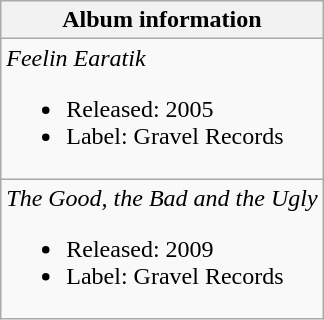<table class="wikitable">
<tr>
<th>Album information</th>
</tr>
<tr>
<td><em>Feelin Earatik</em><br><ul><li>Released: 2005</li><li>Label: Gravel Records</li></ul></td>
</tr>
<tr>
<td><em>The Good, the Bad and the Ugly</em><br><ul><li>Released: 2009</li><li>Label: Gravel Records</li></ul></td>
</tr>
</table>
